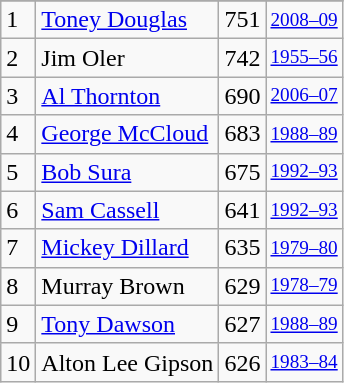<table class="wikitable">
<tr>
</tr>
<tr>
<td>1</td>
<td><a href='#'>Toney Douglas</a></td>
<td>751</td>
<td style="font-size:80%;"><a href='#'>2008–09</a></td>
</tr>
<tr>
<td>2</td>
<td>Jim Oler</td>
<td>742</td>
<td style="font-size:80%;"><a href='#'>1955–56</a></td>
</tr>
<tr>
<td>3</td>
<td><a href='#'>Al Thornton</a></td>
<td>690</td>
<td style="font-size:80%;"><a href='#'>2006–07</a></td>
</tr>
<tr>
<td>4</td>
<td><a href='#'>George McCloud</a></td>
<td>683</td>
<td style="font-size:80%;"><a href='#'>1988–89</a></td>
</tr>
<tr>
<td>5</td>
<td><a href='#'>Bob Sura</a></td>
<td>675</td>
<td style="font-size:80%;"><a href='#'>1992–93</a></td>
</tr>
<tr>
<td>6</td>
<td><a href='#'>Sam Cassell</a></td>
<td>641</td>
<td style="font-size:80%;"><a href='#'>1992–93</a></td>
</tr>
<tr>
<td>7</td>
<td><a href='#'>Mickey Dillard</a></td>
<td>635</td>
<td style="font-size:80%;"><a href='#'>1979–80</a></td>
</tr>
<tr>
<td>8</td>
<td>Murray Brown</td>
<td>629</td>
<td style="font-size:80%;"><a href='#'>1978–79</a></td>
</tr>
<tr>
<td>9</td>
<td><a href='#'>Tony Dawson</a></td>
<td>627</td>
<td style="font-size:80%;"><a href='#'>1988–89</a></td>
</tr>
<tr>
<td>10</td>
<td>Alton Lee Gipson</td>
<td>626</td>
<td style="font-size:80%;"><a href='#'>1983–84</a></td>
</tr>
</table>
